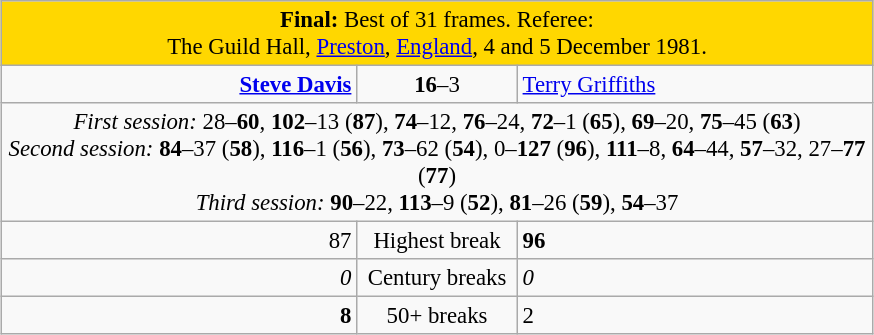<table class="wikitable" style="font-size: 95%; margin: 1em auto 1em auto;">
<tr>
<td colspan="3" align="center" bgcolor="#ffd700"><strong>Final:</strong> Best of 31 frames. Referee: <br>The Guild Hall, <a href='#'>Preston</a>, <a href='#'>England</a>, 4 and 5 December 1981.</td>
</tr>
<tr>
<td width="230" align="right"><strong><a href='#'>Steve Davis</a></strong><br></td>
<td width="100" align="center"><strong>16</strong>–3</td>
<td width="230"><a href='#'>Terry Griffiths</a><br></td>
</tr>
<tr>
<td colspan="3" align="center" style="font-size: 100%"><em>First session:</em> 28–<strong>60</strong>, <strong>102</strong>–13 (<strong>87</strong>), <strong>74</strong>–12, <strong>76</strong>–24, <strong>72</strong>–1 (<strong>65</strong>), <strong>69</strong>–20, <strong>75</strong>–45 (<strong>63</strong>) <br><em>Second session:</em> <strong>84</strong>–37 (<strong>58</strong>), <strong>116</strong>–1 (<strong>56</strong>), <strong>73</strong>–62 (<strong>54</strong>), 0–<strong>127</strong> (<strong>96</strong>), <strong>111</strong>–8, <strong>64</strong>–44, <strong>57</strong>–32, 27–<strong>77</strong> (<strong>77</strong>)<br><em>Third session:</em> <strong>90</strong>–22, <strong>113</strong>–9 (<strong>52</strong>), <strong>81</strong>–26 (<strong>59</strong>), <strong>54</strong>–37</td>
</tr>
<tr>
<td align="right">87</td>
<td align="center">Highest break</td>
<td><strong>96</strong></td>
</tr>
<tr>
<td align="right"><em>0</em></td>
<td align="center">Century breaks</td>
<td><em>0</em></td>
</tr>
<tr>
<td align="right"><strong>8</strong></td>
<td align="center">50+ breaks</td>
<td>2</td>
</tr>
</table>
